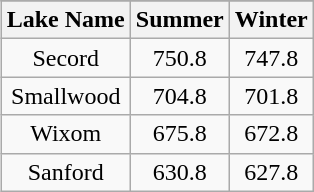<table class="wikitable" style="float: right; margin-left:15px; text-align:center">
<tr>
</tr>
<tr>
<th>Lake Name</th>
<th>Summer</th>
<th>Winter</th>
</tr>
<tr>
<td>Secord</td>
<td>750.8</td>
<td>747.8</td>
</tr>
<tr>
<td>Smallwood</td>
<td>704.8</td>
<td>701.8</td>
</tr>
<tr>
<td>Wixom</td>
<td>675.8</td>
<td>672.8</td>
</tr>
<tr>
<td>Sanford</td>
<td>630.8</td>
<td>627.8</td>
</tr>
</table>
